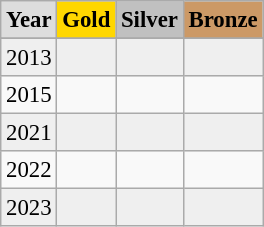<table class="wikitable sortable" style="font-size:95%">
<tr style="text-align:center; background:#e4e4e4; font-weight:bold;">
<td style="background:#ddd;">Year</td>
<td style="background:gold;">Gold</td>
<td style="background:silver;">Silver</td>
<td style="background:#c96;">Bronze</td>
</tr>
<tr style="background:#efefef;">
</tr>
<tr bgcolor="#EFEFEF">
<td>2013</td>
<td></td>
<td></td>
<td></td>
</tr>
<tr>
<td>2015</td>
<td></td>
<td></td>
<td></td>
</tr>
<tr bgcolor="#EFEFEF">
<td>2021</td>
<td></td>
<td></td>
<td></td>
</tr>
<tr>
<td>2022</td>
<td></td>
<td></td>
<td></td>
</tr>
<tr bgcolor="#EFEFEF">
<td>2023</td>
<td></td>
<td></td>
<td></td>
</tr>
</table>
